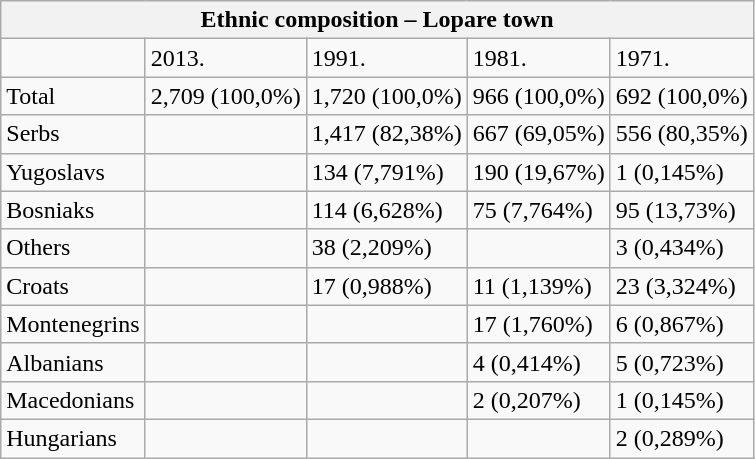<table class="wikitable">
<tr>
<th colspan="8">Ethnic composition – Lopare town</th>
</tr>
<tr>
<td></td>
<td>2013.</td>
<td>1991.</td>
<td>1981.</td>
<td>1971.</td>
</tr>
<tr>
<td>Total</td>
<td>2,709 (100,0%)</td>
<td>1,720 (100,0%)</td>
<td>966 (100,0%)</td>
<td>692 (100,0%)</td>
</tr>
<tr>
<td>Serbs</td>
<td></td>
<td>1,417 (82,38%)</td>
<td>667 (69,05%)</td>
<td>556 (80,35%)</td>
</tr>
<tr>
<td>Yugoslavs</td>
<td></td>
<td>134 (7,791%)</td>
<td>190 (19,67%)</td>
<td>1 (0,145%)</td>
</tr>
<tr>
<td>Bosniaks</td>
<td></td>
<td>114 (6,628%)</td>
<td>75 (7,764%)</td>
<td>95 (13,73%)</td>
</tr>
<tr>
<td>Others</td>
<td></td>
<td>38 (2,209%)</td>
<td></td>
<td>3 (0,434%)</td>
</tr>
<tr>
<td>Croats</td>
<td></td>
<td>17 (0,988%)</td>
<td>11 (1,139%)</td>
<td>23 (3,324%)</td>
</tr>
<tr>
<td>Montenegrins</td>
<td></td>
<td></td>
<td>17 (1,760%)</td>
<td>6 (0,867%)</td>
</tr>
<tr>
<td>Albanians</td>
<td></td>
<td></td>
<td>4 (0,414%)</td>
<td>5 (0,723%)</td>
</tr>
<tr>
<td>Macedonians</td>
<td></td>
<td></td>
<td>2 (0,207%)</td>
<td>1 (0,145%)</td>
</tr>
<tr>
<td>Hungarians</td>
<td></td>
<td></td>
<td></td>
<td>2 (0,289%)</td>
</tr>
</table>
